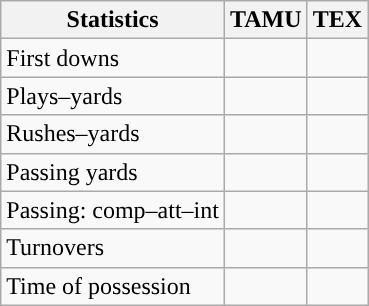<table class="wikitable" style="float:left">
<tr>
<th>Statistics</th>
<th>TAMU</th>
<th>TEX</th>
</tr>
<tr>
<td>First downs</td>
<td></td>
<td></td>
</tr>
<tr>
<td>Plays–yards</td>
<td></td>
<td></td>
</tr>
<tr>
<td>Rushes–yards</td>
<td></td>
<td></td>
</tr>
<tr>
<td>Passing yards</td>
<td></td>
<td></td>
</tr>
<tr>
<td>Passing: comp–att–int</td>
<td></td>
<td></td>
</tr>
<tr>
<td>Turnovers</td>
<td></td>
<td></td>
</tr>
<tr>
<td>Time of possession</td>
<td></td>
<td></td>
</tr>
</table>
